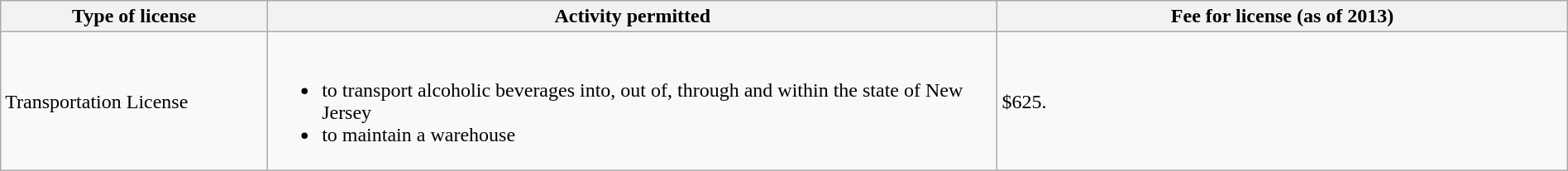<table class="wikitable mw-collapsible" style="width:100%">
<tr>
<th width="160">Type of license</th>
<th width="450">Activity permitted</th>
<th width="350">Fee for license (as of 2013)</th>
</tr>
<tr>
<td>Transportation License</td>
<td><br><ul><li>to transport alcoholic beverages into, out of, through and within the state of New Jersey</li><li>to maintain a warehouse</li></ul></td>
<td>$625.</td>
</tr>
</table>
